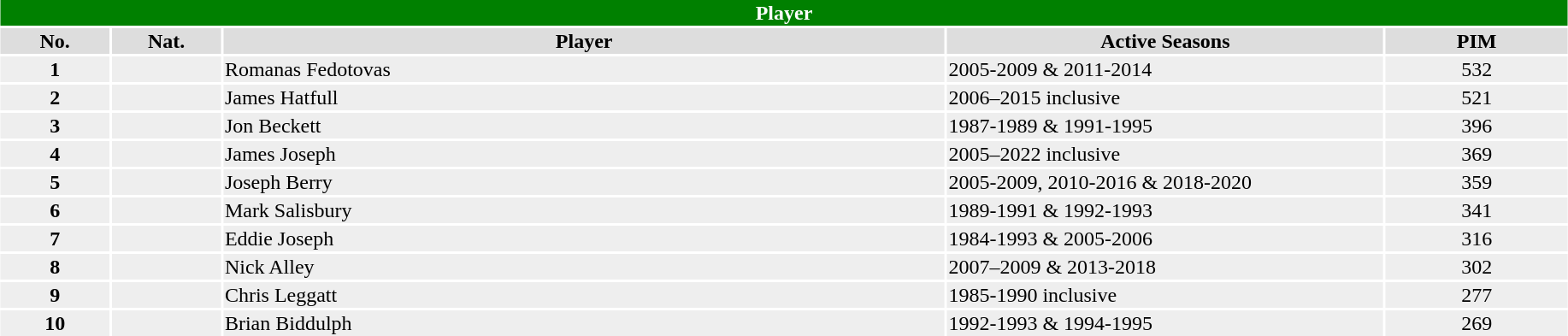<table class="toccolours"  style="width:97%; clear:both; margin:1.5em auto; text-align:center;">
<tr>
<th colspan="11" style="background:green; color:white;">Player</th>
</tr>
<tr style="background:#ddd;">
<th width=7%>No.</th>
<th width=7%>Nat.</th>
<th !width=30%>Player</th>
<th width=28%>Active Seasons</th>
<th widith=28%>PIM</th>
</tr>
<tr style="background:#eee;">
<td><strong>1</strong></td>
<td></td>
<td align="left">Romanas Fedotovas</td>
<td align=left>2005-2009 & 2011-2014</td>
<td>532</td>
</tr>
<tr style="background:#eee;">
<td><strong>2</strong></td>
<td></td>
<td align=left>James Hatfull</td>
<td align=left>2006–2015 inclusive</td>
<td>521</td>
</tr>
<tr style="background:#eee;">
<td><strong>3</strong></td>
<td></td>
<td align=left>Jon Beckett</td>
<td align=left>1987-1989 & 1991-1995</td>
<td>396</td>
</tr>
<tr style="background:#eee;">
<td><strong>4</strong></td>
<td></td>
<td align=left>James Joseph</td>
<td align=left>2005–2022 inclusive</td>
<td>369</td>
</tr>
<tr style="background:#eee;">
<td><strong>5</strong></td>
<td></td>
<td align=left>Joseph Berry</td>
<td align=left>2005-2009, 2010-2016 & 2018-2020</td>
<td>359</td>
</tr>
<tr style="background:#eee;">
<td><strong>6</strong></td>
<td></td>
<td align=left>Mark Salisbury</td>
<td align=left>1989-1991 & 1992-1993</td>
<td>341</td>
</tr>
<tr style="background:#eee;">
<td><strong>7</strong></td>
<td></td>
<td align=left>Eddie Joseph</td>
<td align=left>1984-1993 & 2005-2006</td>
<td>316</td>
</tr>
<tr style="background:#eee;">
<td><strong>8</strong></td>
<td></td>
<td align=left>Nick Alley</td>
<td align=left>2007–2009 & 2013-2018</td>
<td>302</td>
</tr>
<tr style="background:#eee;">
<td><strong>9</strong></td>
<td></td>
<td align=left>Chris Leggatt</td>
<td align=left>1985-1990 inclusive</td>
<td>277</td>
</tr>
<tr style="background:#eee;">
<td><strong>10</strong></td>
<td></td>
<td align=left>Brian Biddulph</td>
<td align=left>1992-1993 & 1994-1995</td>
<td>269</td>
</tr>
</table>
